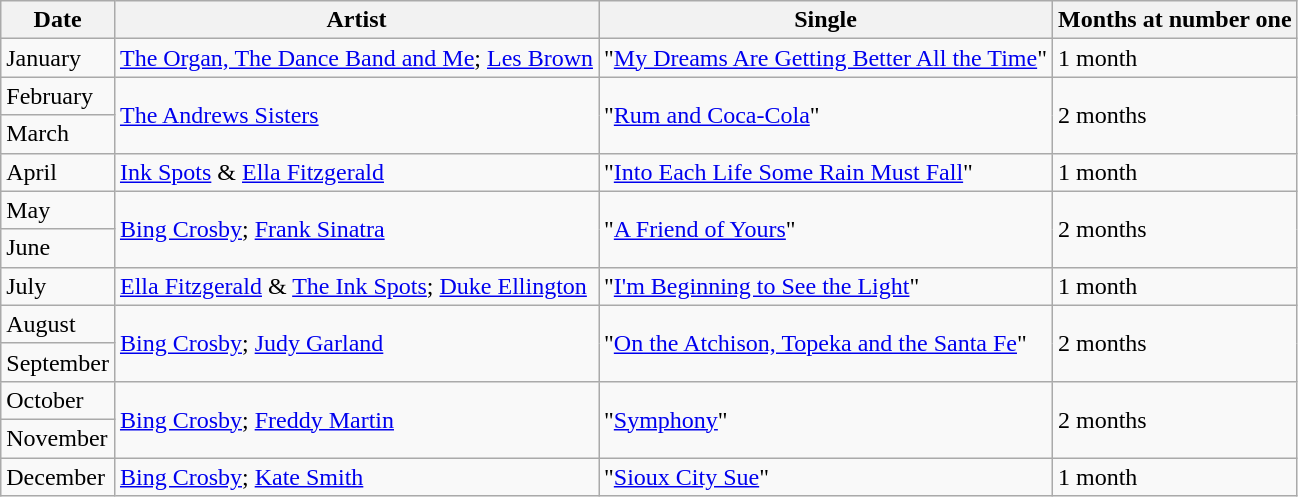<table class="wikitable">
<tr>
<th>Date</th>
<th>Artist</th>
<th>Single</th>
<th>Months at number one</th>
</tr>
<tr>
<td>January</td>
<td><a href='#'>The Organ, The Dance Band and Me</a>; <a href='#'>Les Brown</a></td>
<td>"<a href='#'>My Dreams Are Getting Better All the Time</a>"</td>
<td>1 month</td>
</tr>
<tr>
<td>February</td>
<td rowspan="2"><a href='#'>The Andrews Sisters</a></td>
<td rowspan="2">"<a href='#'>Rum and Coca-Cola</a>"</td>
<td rowspan="2">2 months</td>
</tr>
<tr>
<td>March</td>
</tr>
<tr>
<td>April</td>
<td><a href='#'>Ink Spots</a> & <a href='#'>Ella Fitzgerald</a></td>
<td>"<a href='#'>Into Each Life Some Rain Must Fall</a>"</td>
<td>1 month</td>
</tr>
<tr>
<td>May</td>
<td rowspan="2"><a href='#'>Bing Crosby</a>; <a href='#'>Frank Sinatra</a></td>
<td rowspan="2">"<a href='#'>A Friend of Yours</a>"</td>
<td rowspan="2">2 months</td>
</tr>
<tr>
<td>June</td>
</tr>
<tr>
<td>July</td>
<td><a href='#'>Ella Fitzgerald</a> & <a href='#'>The Ink Spots</a>; <a href='#'>Duke Ellington</a></td>
<td>"<a href='#'>I'm Beginning to See the Light</a>"</td>
<td>1 month</td>
</tr>
<tr>
<td>August</td>
<td rowspan="2"><a href='#'>Bing Crosby</a>; <a href='#'>Judy Garland</a></td>
<td rowspan="2">"<a href='#'>On the Atchison, Topeka and the Santa Fe</a>"</td>
<td rowspan="2">2 months</td>
</tr>
<tr>
<td>September</td>
</tr>
<tr>
<td>October</td>
<td rowspan="2"><a href='#'>Bing Crosby</a>; <a href='#'>Freddy Martin</a></td>
<td rowspan="2">"<a href='#'>Symphony</a>"</td>
<td rowspan="2">2 months</td>
</tr>
<tr>
<td>November</td>
</tr>
<tr>
<td>December</td>
<td><a href='#'>Bing Crosby</a>; <a href='#'>Kate Smith</a></td>
<td>"<a href='#'>Sioux City Sue</a>"</td>
<td>1 month</td>
</tr>
</table>
